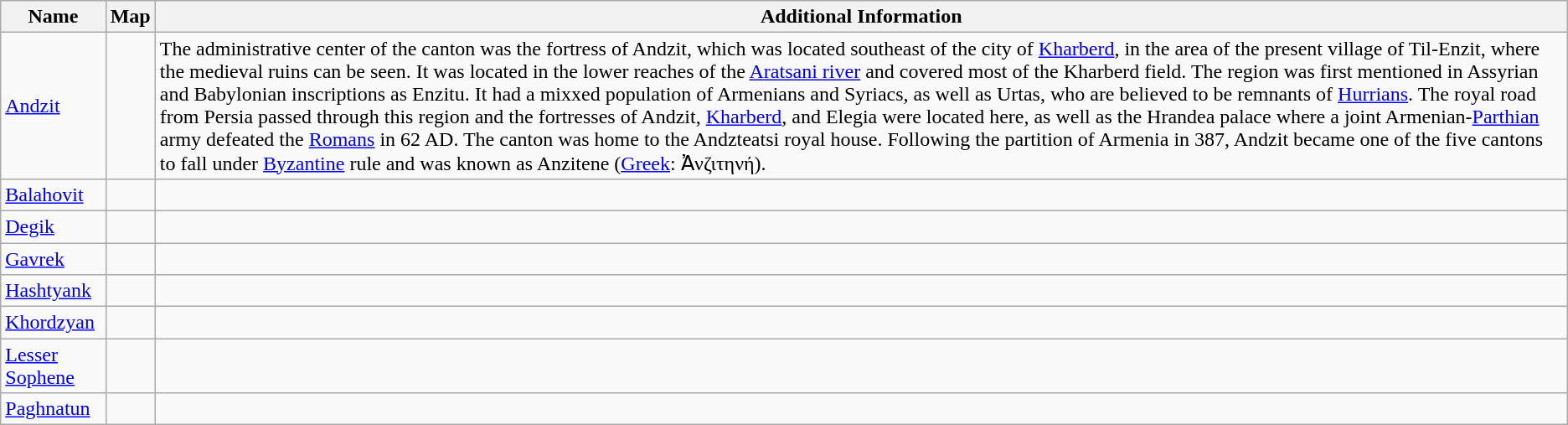<table class="wikitable">
<tr>
<th>Name</th>
<th>Map</th>
<th>Additional Information</th>
</tr>
<tr>
<td><a href='#'>Andzit</a></td>
<td></td>
<td>The administrative center of the canton was the fortress of Andzit, which was located southeast of the city of <a href='#'>Kharberd</a>, in the area of the present village of Til-Enzit, where the medieval ruins can be seen. It was located in the lower reaches of the <a href='#'>Aratsani river</a> and covered most of the Kharberd field. The region was first mentioned in Assyrian and Babylonian inscriptions as Enzitu. It had a mixxed population of Armenians and Syriacs, as well as Urtas, who are believed to be remnants of <a href='#'>Hurrians</a>. The royal road from Persia passed through this region and the fortresses of Andzit, <a href='#'>Kharberd</a>, and Elegia were located here, as well as the Hrandea palace where a joint Armenian-<a href='#'>Parthian</a> army defeated the <a href='#'>Romans</a> in 62 AD. The canton was home to the Andzteatsi royal house. Following the partition of Armenia in 387, Andzit became one of the five cantons to fall under <a href='#'>Byzantine</a> rule and was known as Anzitene (<a href='#'>Greek</a>: Ἀνζιτηνή).</td>
</tr>
<tr>
<td><a href='#'>Balahovit</a></td>
<td></td>
<td></td>
</tr>
<tr>
<td><a href='#'>Degik</a></td>
<td></td>
<td></td>
</tr>
<tr>
<td><a href='#'>Gavrek</a></td>
<td></td>
<td></td>
</tr>
<tr>
<td><a href='#'>Hashtyank</a></td>
<td></td>
<td></td>
</tr>
<tr>
<td><a href='#'>Khordzyan</a></td>
<td></td>
<td></td>
</tr>
<tr>
<td><a href='#'>Lesser Sophene</a></td>
<td></td>
<td></td>
</tr>
<tr>
<td><a href='#'>Paghnatun</a></td>
<td></td>
<td></td>
</tr>
</table>
